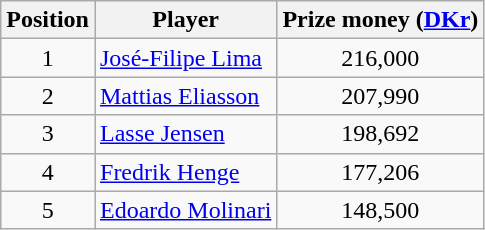<table class=wikitable>
<tr>
<th>Position</th>
<th>Player</th>
<th>Prize money (<a href='#'>DKr</a>)</th>
</tr>
<tr>
<td align=center>1</td>
<td> <a href='#'>José-Filipe Lima</a></td>
<td align=center>216,000</td>
</tr>
<tr>
<td align=center>2</td>
<td> <a href='#'>Mattias Eliasson</a></td>
<td align=center>207,990</td>
</tr>
<tr>
<td align=center>3</td>
<td> <a href='#'>Lasse Jensen</a></td>
<td align=center>198,692</td>
</tr>
<tr>
<td align=center>4</td>
<td> <a href='#'>Fredrik Henge</a></td>
<td align=center>177,206</td>
</tr>
<tr>
<td align=center>5</td>
<td> <a href='#'>Edoardo Molinari</a></td>
<td align=center>148,500</td>
</tr>
</table>
